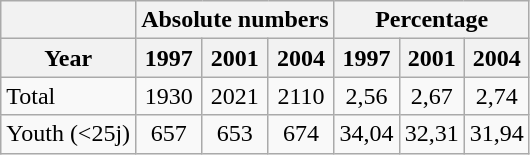<table class="wikitable">
<tr>
<th></th>
<th colspan=3 align="center">Absolute numbers</th>
<th colspan=3 align="center">Percentage</th>
</tr>
<tr>
<th>Year</th>
<th>1997</th>
<th>2001</th>
<th>2004</th>
<th>1997</th>
<th>2001</th>
<th>2004</th>
</tr>
<tr>
<td>Total</td>
<td align="center">1930</td>
<td align="center">2021</td>
<td align="center">2110</td>
<td align="center">2,56</td>
<td align="center">2,67</td>
<td align="center">2,74</td>
</tr>
<tr>
<td>Youth (<25j)</td>
<td align="center">657</td>
<td align="center">653</td>
<td align="center">674</td>
<td align="center">34,04</td>
<td align="center">32,31</td>
<td align="center">31,94</td>
</tr>
</table>
